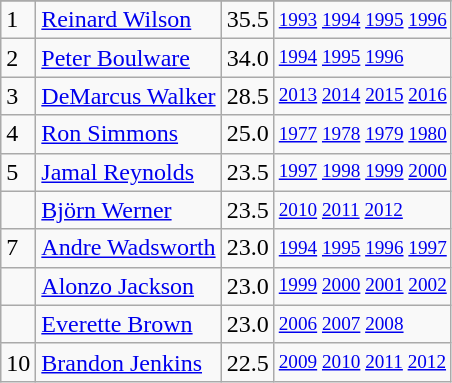<table class="wikitable">
<tr>
</tr>
<tr>
<td>1</td>
<td><a href='#'>Reinard Wilson</a></td>
<td>35.5</td>
<td style="font-size:80%;"><a href='#'>1993</a> <a href='#'>1994</a> <a href='#'>1995</a> <a href='#'>1996</a></td>
</tr>
<tr>
<td>2</td>
<td><a href='#'>Peter Boulware</a></td>
<td>34.0</td>
<td style="font-size:80%;"><a href='#'>1994</a> <a href='#'>1995</a> <a href='#'>1996</a></td>
</tr>
<tr>
<td>3</td>
<td><a href='#'>DeMarcus Walker</a></td>
<td>28.5</td>
<td style="font-size:80%;"><a href='#'>2013</a> <a href='#'>2014</a> <a href='#'>2015</a> <a href='#'>2016</a></td>
</tr>
<tr>
<td>4</td>
<td><a href='#'>Ron Simmons</a></td>
<td>25.0</td>
<td style="font-size:80%;"><a href='#'>1977</a> <a href='#'>1978</a> <a href='#'>1979</a> <a href='#'>1980</a></td>
</tr>
<tr>
<td>5</td>
<td><a href='#'>Jamal Reynolds</a></td>
<td>23.5</td>
<td style="font-size:80%;"><a href='#'>1997</a> <a href='#'>1998</a> <a href='#'>1999</a> <a href='#'>2000</a></td>
</tr>
<tr>
<td></td>
<td><a href='#'>Björn Werner</a></td>
<td>23.5</td>
<td style="font-size:80%;"><a href='#'>2010</a> <a href='#'>2011</a> <a href='#'>2012</a></td>
</tr>
<tr>
<td>7</td>
<td><a href='#'>Andre Wadsworth</a></td>
<td>23.0</td>
<td style="font-size:80%;"><a href='#'>1994</a> <a href='#'>1995</a> <a href='#'>1996</a> <a href='#'>1997</a></td>
</tr>
<tr>
<td></td>
<td><a href='#'>Alonzo Jackson</a></td>
<td>23.0</td>
<td style="font-size:80%;"><a href='#'>1999</a> <a href='#'>2000</a> <a href='#'>2001</a> <a href='#'>2002</a></td>
</tr>
<tr>
<td></td>
<td><a href='#'>Everette Brown</a></td>
<td>23.0</td>
<td style="font-size:80%;"><a href='#'>2006</a> <a href='#'>2007</a> <a href='#'>2008</a></td>
</tr>
<tr>
<td>10</td>
<td><a href='#'>Brandon Jenkins</a></td>
<td>22.5</td>
<td style="font-size:80%;"><a href='#'>2009</a> <a href='#'>2010</a> <a href='#'>2011</a> <a href='#'>2012</a></td>
</tr>
</table>
